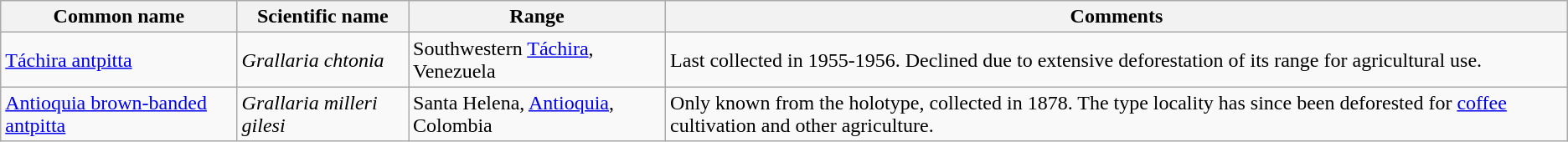<table class="wikitable sortable">
<tr>
<th>Common name</th>
<th>Scientific name</th>
<th>Range</th>
<th class="unsortable">Comments</th>
</tr>
<tr>
<td><a href='#'>Táchira antpitta</a></td>
<td><em>Grallaria chtonia</em></td>
<td>Southwestern <a href='#'>Táchira</a>, Venezuela</td>
<td>Last collected in 1955-1956. Declined due to extensive deforestation of its range for agricultural use.</td>
</tr>
<tr>
<td><a href='#'>Antioquia brown-banded antpitta</a></td>
<td><em>Grallaria milleri gilesi</em></td>
<td>Santa Helena, <a href='#'>Antioquia</a>, Colombia</td>
<td>Only known from the holotype, collected in 1878. The type locality has since been deforested for <a href='#'>coffee</a> cultivation and other agriculture.</td>
</tr>
</table>
